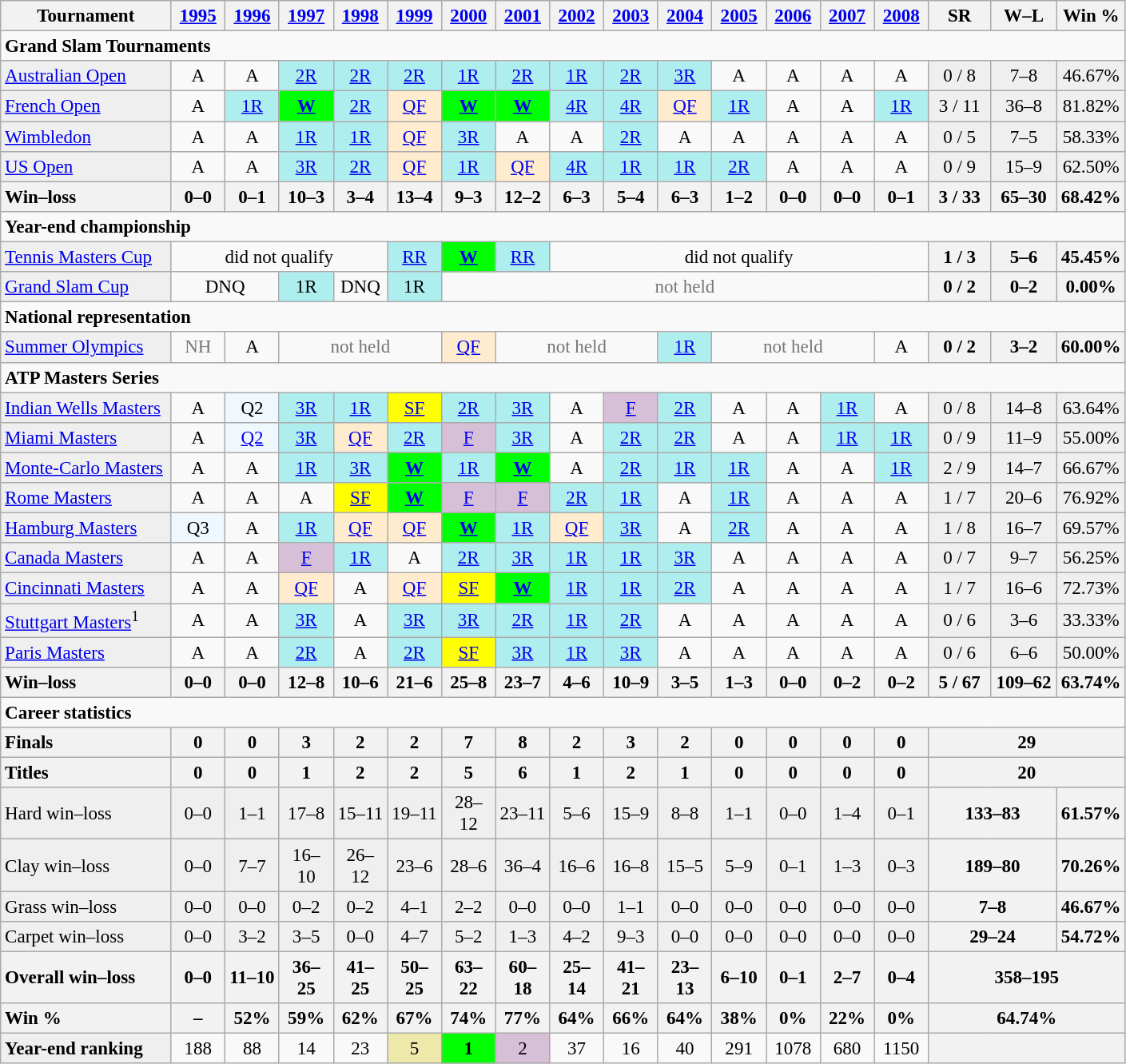<table class="wikitable nowrap" style="text-align:center;font-size:96%">
<tr>
<th width=135>Tournament</th>
<th width=38><a href='#'>1995</a></th>
<th width=38><a href='#'>1996</a></th>
<th width=38><a href='#'>1997</a></th>
<th width=38><a href='#'>1998</a></th>
<th width=38><a href='#'>1999</a></th>
<th width=38><a href='#'>2000</a></th>
<th width=38><a href='#'>2001</a></th>
<th width=38><a href='#'>2002</a></th>
<th width=38><a href='#'>2003</a></th>
<th width=38><a href='#'>2004</a></th>
<th width=38><a href='#'>2005</a></th>
<th width=38><a href='#'>2006</a></th>
<th width=38><a href='#'>2007</a></th>
<th width=38><a href='#'>2008</a></th>
<th width=45>SR</th>
<th width=48>W–L</th>
<th>Win %</th>
</tr>
<tr>
<td colspan=18 align=left><strong>Grand Slam Tournaments</strong></td>
</tr>
<tr>
<td bgcolor=#EFEFEF align=left><a href='#'>Australian Open</a></td>
<td>A</td>
<td>A</td>
<td bgcolor=#afeeee><a href='#'>2R</a></td>
<td bgcolor=#afeeee><a href='#'>2R</a></td>
<td bgcolor=#afeeee><a href='#'>2R</a></td>
<td bgcolor=#afeeee><a href='#'>1R</a></td>
<td bgcolor=#afeeee><a href='#'>2R</a></td>
<td bgcolor=#afeeee><a href='#'>1R</a></td>
<td bgcolor=#afeeee><a href='#'>2R</a></td>
<td bgcolor=#afeeee><a href='#'>3R</a></td>
<td>A</td>
<td>A</td>
<td>A</td>
<td>A</td>
<td bgcolor=#efefef>0 / 8</td>
<td bgcolor=#efefef>7–8</td>
<td bgcolor=#efefef>46.67%</td>
</tr>
<tr>
<td bgcolor=#EFEFEF align=left><a href='#'>French Open</a></td>
<td>A</td>
<td bgcolor=#afeeee><a href='#'>1R</a></td>
<td bgcolor=lime><strong><a href='#'>W</a></strong></td>
<td bgcolor=#afeeee><a href='#'>2R</a></td>
<td bgcolor=#ffebcd><a href='#'>QF</a></td>
<td bgcolor=lime><strong><a href='#'>W</a></strong></td>
<td bgcolor=lime><strong><a href='#'>W</a></strong></td>
<td bgcolor=#afeeee><a href='#'>4R</a></td>
<td bgcolor=#afeeee><a href='#'>4R</a></td>
<td bgcolor=#ffebcd><a href='#'>QF</a></td>
<td bgcolor=#afeeee><a href='#'>1R</a></td>
<td>A</td>
<td>A</td>
<td bgcolor=#afeeee><a href='#'>1R</a></td>
<td bgcolor=#efefef>3 / 11</td>
<td bgcolor=#efefef>36–8</td>
<td bgcolor=#efefef>81.82%</td>
</tr>
<tr>
<td bgcolor=#EFEFEF align=left><a href='#'>Wimbledon</a></td>
<td>A</td>
<td>A</td>
<td bgcolor=#afeeee><a href='#'>1R</a></td>
<td bgcolor=#afeeee><a href='#'>1R</a></td>
<td bgcolor=#ffebcd><a href='#'>QF</a></td>
<td bgcolor=#afeeee><a href='#'>3R</a></td>
<td>A</td>
<td>A</td>
<td bgcolor=#afeeee><a href='#'>2R</a></td>
<td>A</td>
<td>A</td>
<td>A</td>
<td>A</td>
<td>A</td>
<td bgcolor=#efefef>0 / 5</td>
<td bgcolor=#efefef>7–5</td>
<td bgcolor=#efefef>58.33%</td>
</tr>
<tr>
<td bgcolor=#EFEFEF align=left><a href='#'>US Open</a></td>
<td>A</td>
<td>A</td>
<td bgcolor=#afeeee><a href='#'>3R</a></td>
<td bgcolor=#afeeee><a href='#'>2R</a></td>
<td bgcolor=#ffebcd><a href='#'>QF</a></td>
<td bgcolor=#afeeee><a href='#'>1R</a></td>
<td bgcolor=#ffebcd><a href='#'>QF</a></td>
<td bgcolor=#afeeee><a href='#'>4R</a></td>
<td bgcolor=#afeeee><a href='#'>1R</a></td>
<td bgcolor=#afeeee><a href='#'>1R</a></td>
<td bgcolor=#afeeee><a href='#'>2R</a></td>
<td>A</td>
<td>A</td>
<td>A</td>
<td bgcolor=#efefef>0 / 9</td>
<td bgcolor=#efefef>15–9</td>
<td bgcolor=#efefef>62.50%</td>
</tr>
<tr>
<th style=text-align:left>Win–loss</th>
<th>0–0</th>
<th>0–1</th>
<th>10–3</th>
<th>3–4</th>
<th>13–4</th>
<th>9–3</th>
<th>12–2</th>
<th>6–3</th>
<th>5–4</th>
<th>6–3</th>
<th>1–2</th>
<th>0–0</th>
<th>0–0</th>
<th>0–1</th>
<th>3 / 33</th>
<th>65–30</th>
<th>68.42%</th>
</tr>
<tr>
<td colspan=18 align=left><strong>Year-end championship</strong></td>
</tr>
<tr>
<td bgcolor=#EFEFEF align=left><a href='#'>Tennis Masters Cup</a></td>
<td colspan=4>did not qualify</td>
<td bgcolor=#afeeee><a href='#'>RR</a></td>
<td bgcolor=lime><strong><a href='#'>W</a></strong></td>
<td bgcolor=#afeeee><a href='#'>RR</a></td>
<td colspan=7>did not qualify</td>
<th>1 / 3</th>
<th>5–6</th>
<th>45.45%</th>
</tr>
<tr>
<td bgcolor=#EFEFEF align=left><a href='#'>Grand Slam Cup</a></td>
<td colspan=2>DNQ</td>
<td bgcolor=#afeeee>1R</td>
<td>DNQ</td>
<td bgcolor=#afeeee>1R</td>
<td align=center colspan=9 style=color:#767676;>not held</td>
<th>0 / 2</th>
<th>0–2</th>
<th>0.00%</th>
</tr>
<tr>
<td colspan=18 align=left><strong>National representation</strong></td>
</tr>
<tr>
<td bgcolor=#efefef align=left><a href='#'>Summer Olympics</a></td>
<td style=color:#767676>NH</td>
<td>A</td>
<td colspan=3 style=color:#767676>not held</td>
<td bgcolor=#ffebcd><a href='#'>QF</a></td>
<td colspan=3 style=color:#767676>not held</td>
<td bgcolor=#afeeee><a href='#'>1R</a></td>
<td colspan=3 style=color:#767676>not held</td>
<td>A</td>
<th>0 / 2</th>
<th>3–2</th>
<th>60.00%</th>
</tr>
<tr>
<td colspan=18 align=left><strong>ATP Masters Series</strong></td>
</tr>
<tr>
<td bgcolor=#EFEFEF align=left><a href='#'>Indian Wells Masters</a></td>
<td>A</td>
<td bgcolor=f0f8ff>Q2</td>
<td bgcolor=#afeeee><a href='#'>3R</a></td>
<td bgcolor=#afeeee><a href='#'>1R</a></td>
<td bgcolor=yellow><a href='#'>SF</a></td>
<td bgcolor=#afeeee><a href='#'>2R</a></td>
<td bgcolor=#afeeee><a href='#'>3R</a></td>
<td>A</td>
<td bgcolor=thistle><a href='#'>F</a></td>
<td bgcolor=#afeeee><a href='#'>2R</a></td>
<td>A</td>
<td>A</td>
<td bgcolor=#afeeee><a href='#'>1R</a></td>
<td>A</td>
<td bgcolor=#efefef>0 / 8</td>
<td bgcolor=#efefef>14–8</td>
<td bgcolor=#efefef>63.64%</td>
</tr>
<tr>
<td bgcolor=#EFEFEF align=left><a href='#'>Miami Masters</a></td>
<td>A</td>
<td bgcolor=f0f8ff><a href='#'>Q2</a></td>
<td bgcolor=#afeeee><a href='#'>3R</a></td>
<td bgcolor=#ffebcd><a href='#'>QF</a></td>
<td bgcolor=#afeeee><a href='#'>2R</a></td>
<td bgcolor=thistle><a href='#'>F</a></td>
<td bgcolor=#afeeee><a href='#'>3R</a></td>
<td>A</td>
<td bgcolor=#afeeee><a href='#'>2R</a></td>
<td bgcolor=#afeeee><a href='#'>2R</a></td>
<td>A</td>
<td>A</td>
<td bgcolor=#afeeee><a href='#'>1R</a></td>
<td bgcolor=#afeeee><a href='#'>1R</a></td>
<td bgcolor=#efefef>0 / 9</td>
<td bgcolor=#efefef>11–9</td>
<td bgcolor=#efefef>55.00%</td>
</tr>
<tr>
<td bgcolor=#EFEFEF align=left><a href='#'>Monte-Carlo Masters</a></td>
<td>A</td>
<td>A</td>
<td bgcolor=#afeeee><a href='#'>1R</a></td>
<td bgcolor=#afeeee><a href='#'>3R</a></td>
<td bgcolor=lime><strong><a href='#'>W</a></strong></td>
<td bgcolor=#afeeee><a href='#'>1R</a></td>
<td bgcolor=lime><strong><a href='#'>W</a></strong></td>
<td>A</td>
<td bgcolor=#afeeee><a href='#'>2R</a></td>
<td bgcolor=#afeeee><a href='#'>1R</a></td>
<td bgcolor=#afeeee><a href='#'>1R</a></td>
<td>A</td>
<td>A</td>
<td bgcolor=#afeeee><a href='#'>1R</a></td>
<td bgcolor=#efefef>2 / 9</td>
<td bgcolor=#efefef>14–7</td>
<td bgcolor=#efefef>66.67%</td>
</tr>
<tr>
<td bgcolor=#EFEFEF align=left><a href='#'>Rome Masters</a></td>
<td>A</td>
<td>A</td>
<td>A</td>
<td bgcolor=yellow><a href='#'>SF</a></td>
<td bgcolor=lime><strong><a href='#'>W</a></strong></td>
<td bgcolor=thistle><a href='#'>F</a></td>
<td bgcolor=thistle><a href='#'>F</a></td>
<td bgcolor=#afeeee><a href='#'>2R</a></td>
<td bgcolor=#afeeee><a href='#'>1R</a></td>
<td>A</td>
<td bgcolor=#afeeee><a href='#'>1R</a></td>
<td>A</td>
<td>A</td>
<td>A</td>
<td bgcolor=#efefef>1 / 7</td>
<td bgcolor=#efefef>20–6</td>
<td bgcolor=#efefef>76.92%</td>
</tr>
<tr>
<td bgcolor=#EFEFEF align=left><a href='#'>Hamburg Masters</a></td>
<td bgcolor=f0f8ff>Q3</td>
<td>A</td>
<td bgcolor=#afeeee><a href='#'>1R</a></td>
<td bgcolor=#ffebcd><a href='#'>QF</a></td>
<td bgcolor=#ffebcd><a href='#'>QF</a></td>
<td bgcolor=lime><strong><a href='#'>W</a></strong></td>
<td bgcolor=#afeeee><a href='#'>1R</a></td>
<td bgcolor=#ffebcd><a href='#'>QF</a></td>
<td bgcolor=#afeeee><a href='#'>3R</a></td>
<td>A</td>
<td bgcolor=#afeeee><a href='#'>2R</a></td>
<td>A</td>
<td>A</td>
<td>A</td>
<td bgcolor=#efefef>1 / 8</td>
<td bgcolor=#efefef>16–7</td>
<td bgcolor=#efefef>69.57%</td>
</tr>
<tr>
<td bgcolor=#EFEFEF align=left><a href='#'>Canada Masters</a></td>
<td>A</td>
<td>A</td>
<td bgcolor=thistle><a href='#'>F</a></td>
<td bgcolor=#afeeee><a href='#'>1R</a></td>
<td>A</td>
<td bgcolor=#afeeee><a href='#'>2R</a></td>
<td bgcolor=#afeeee><a href='#'>3R</a></td>
<td bgcolor=#afeeee><a href='#'>1R</a></td>
<td bgcolor=#afeeee><a href='#'>1R</a></td>
<td bgcolor=#afeeee><a href='#'>3R</a></td>
<td>A</td>
<td>A</td>
<td>A</td>
<td>A</td>
<td bgcolor=#efefef>0 / 7</td>
<td bgcolor=#efefef>9–7</td>
<td bgcolor=#efefef>56.25%</td>
</tr>
<tr>
<td bgcolor=#EFEFEF align=left><a href='#'>Cincinnati Masters</a></td>
<td>A</td>
<td>A</td>
<td bgcolor=#ffebcd><a href='#'>QF</a></td>
<td>A</td>
<td bgcolor=#ffebcd><a href='#'>QF</a></td>
<td bgcolor=yellow><a href='#'>SF</a></td>
<td bgcolor=lime><strong><a href='#'>W</a></strong></td>
<td bgcolor=#afeeee><a href='#'>1R</a></td>
<td bgcolor=#afeeee><a href='#'>1R</a></td>
<td bgcolor=#afeeee><a href='#'>2R</a></td>
<td>A</td>
<td>A</td>
<td>A</td>
<td>A</td>
<td bgcolor=#efefef>1 / 7</td>
<td bgcolor=#efefef>16–6</td>
<td bgcolor=#efefef>72.73%</td>
</tr>
<tr>
<td bgcolor=#EFEFEF align=left><a href='#'>Stuttgart Masters</a><sup>1</sup></td>
<td>A</td>
<td>A</td>
<td bgcolor=#afeeee><a href='#'>3R</a></td>
<td>A</td>
<td bgcolor=#afeeee><a href='#'>3R</a></td>
<td bgcolor=#afeeee><a href='#'>3R</a></td>
<td bgcolor=#afeeee><a href='#'>2R</a></td>
<td bgcolor=#afeeee><a href='#'>1R</a></td>
<td bgcolor=#afeeee><a href='#'>2R</a></td>
<td>A</td>
<td>A</td>
<td>A</td>
<td>A</td>
<td>A</td>
<td bgcolor=#efefef>0 / 6</td>
<td bgcolor=#efefef>3–6</td>
<td bgcolor=#efefef>33.33%</td>
</tr>
<tr>
<td bgcolor=#EFEFEF align=left><a href='#'>Paris Masters</a></td>
<td>A</td>
<td>A</td>
<td bgcolor=#afeeee><a href='#'>2R</a></td>
<td>A</td>
<td bgcolor=#afeeee><a href='#'>2R</a></td>
<td bgcolor=yellow><a href='#'>SF</a></td>
<td bgcolor=#afeeee><a href='#'>3R</a></td>
<td bgcolor=#afeeee><a href='#'>1R</a></td>
<td bgcolor=#afeeee><a href='#'>3R</a></td>
<td>A</td>
<td>A</td>
<td>A</td>
<td>A</td>
<td>A</td>
<td bgcolor=#efefef>0 / 6</td>
<td bgcolor=#efefef>6–6</td>
<td bgcolor=#efefef>50.00%</td>
</tr>
<tr>
<th style=text-align:left>Win–loss</th>
<th>0–0</th>
<th>0–0</th>
<th>12–8</th>
<th>10–6</th>
<th>21–6</th>
<th>25–8</th>
<th>23–7</th>
<th>4–6</th>
<th>10–9</th>
<th>3–5</th>
<th>1–3</th>
<th>0–0</th>
<th>0–2</th>
<th>0–2</th>
<th>5 / 67</th>
<th>109–62</th>
<th>63.74%</th>
</tr>
<tr>
<td colspan=18 align=left><strong>Career statistics</strong></td>
</tr>
<tr>
<th style=text-align:left>Finals</th>
<th>0</th>
<th>0</th>
<th>3</th>
<th>2</th>
<th>2</th>
<th>7</th>
<th>8</th>
<th>2</th>
<th>3</th>
<th>2</th>
<th>0</th>
<th>0</th>
<th>0</th>
<th>0</th>
<th colspan=3>29</th>
</tr>
<tr bgcolor=efefef>
<th style=text-align:left>Titles</th>
<th>0</th>
<th>0</th>
<th>1</th>
<th>2</th>
<th>2</th>
<th>5</th>
<th>6</th>
<th>1</th>
<th>2</th>
<th>1</th>
<th>0</th>
<th>0</th>
<th>0</th>
<th>0</th>
<th colspan=3>20</th>
</tr>
<tr bgcolor=efefef>
<td align=left>Hard win–loss</td>
<td>0–0</td>
<td>1–1</td>
<td>17–8</td>
<td>15–11</td>
<td>19–11</td>
<td>28–12</td>
<td>23–11</td>
<td>5–6</td>
<td>15–9</td>
<td>8–8</td>
<td>1–1</td>
<td>0–0</td>
<td>1–4</td>
<td>0–1</td>
<th colspan=2>133–83</th>
<th>61.57%</th>
</tr>
<tr bgcolor=efefef>
<td align=left>Clay win–loss</td>
<td>0–0</td>
<td>7–7</td>
<td>16–10</td>
<td>26–12</td>
<td>23–6</td>
<td>28–6</td>
<td>36–4</td>
<td>16–6</td>
<td>16–8</td>
<td>15–5</td>
<td>5–9</td>
<td>0–1</td>
<td>1–3</td>
<td>0–3</td>
<th colspan=2>189–80</th>
<th>70.26%</th>
</tr>
<tr bgcolor=efefef>
<td align=left>Grass win–loss</td>
<td>0–0</td>
<td>0–0</td>
<td>0–2</td>
<td>0–2</td>
<td>4–1</td>
<td>2–2</td>
<td>0–0</td>
<td>0–0</td>
<td>1–1</td>
<td>0–0</td>
<td>0–0</td>
<td>0–0</td>
<td>0–0</td>
<td>0–0</td>
<th colspan=2>7–8</th>
<th>46.67%</th>
</tr>
<tr bgcolor=efefef>
<td align=left>Carpet win–loss</td>
<td>0–0</td>
<td>3–2</td>
<td>3–5</td>
<td>0–0</td>
<td>4–7</td>
<td>5–2</td>
<td>1–3</td>
<td>4–2</td>
<td>9–3</td>
<td>0–0</td>
<td>0–0</td>
<td>0–0</td>
<td>0–0</td>
<td>0–0</td>
<th colspan=2>29–24</th>
<th>54.72%</th>
</tr>
<tr>
<th style=text-align:left>Overall win–loss</th>
<th>0–0</th>
<th>11–10</th>
<th>36–25</th>
<th>41–25</th>
<th>50–25</th>
<th>63–22</th>
<th>60–18</th>
<th>25–14</th>
<th>41–21</th>
<th>23–13</th>
<th>6–10</th>
<th>0–1</th>
<th>2–7</th>
<th>0–4</th>
<th colspan=3>358–195</th>
</tr>
<tr>
<th style=text-align:left>Win %</th>
<th>–</th>
<th>52%</th>
<th>59%</th>
<th>62%</th>
<th>67%</th>
<th>74%</th>
<th>77%</th>
<th>64%</th>
<th>66%</th>
<th>64%</th>
<th>38%</th>
<th>0%</th>
<th>22%</th>
<th>0%</th>
<th colspan=3>64.74%</th>
</tr>
<tr>
<td bgcolor=#EFEFEF align=left><strong>Year-end ranking</strong></td>
<td>188</td>
<td>88</td>
<td>14</td>
<td>23</td>
<td bgcolor=#eee8aa>5</td>
<td bgcolor=lime><strong>1</strong></td>
<td bgcolor=thistle>2</td>
<td>37</td>
<td>16</td>
<td>40</td>
<td>291</td>
<td>1078</td>
<td>680</td>
<td>1150</td>
<th colspan=3></th>
</tr>
</table>
